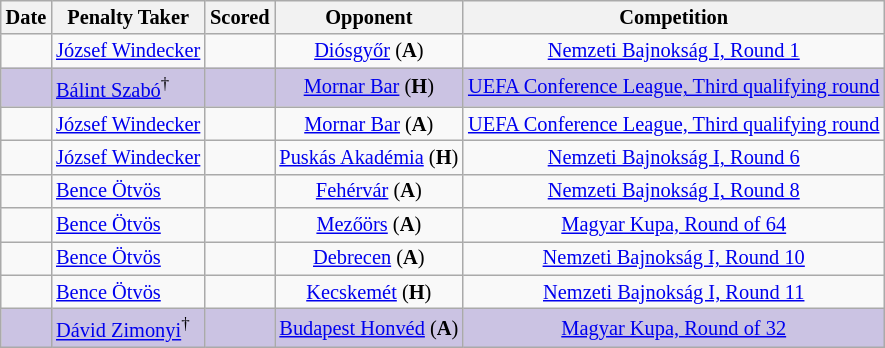<table class="wikitable sortable sticky-header zebra" style="text-align:center; font-size:85%;">
<tr>
<th>Date</th>
<th>Penalty Taker</th>
<th>Scored</th>
<th>Opponent</th>
<th>Competition</th>
</tr>
<tr>
<td></td>
<td align="left"> <a href='#'>József Windecker</a></td>
<td></td>
<td><a href='#'>Diósgyőr</a> (<strong>A</strong>)</td>
<td><a href='#'>Nemzeti Bajnokság I, Round 1</a></td>
</tr>
<tr bgcolor="#CBC3E3">
<td></td>
<td align="left"> <a href='#'>Bálint Szabó</a><sup>†</sup></td>
<td></td>
<td><a href='#'>Mornar Bar</a> (<strong>H</strong>)</td>
<td><a href='#'>UEFA Conference League, Third qualifying round</a></td>
</tr>
<tr>
<td></td>
<td align="left"> <a href='#'>József Windecker</a></td>
<td></td>
<td><a href='#'>Mornar Bar</a> (<strong>A</strong>)</td>
<td><a href='#'>UEFA Conference League, Third qualifying round</a></td>
</tr>
<tr>
<td></td>
<td align="left"> <a href='#'>József Windecker</a></td>
<td></td>
<td><a href='#'>Puskás Akadémia</a> (<strong>H</strong>)</td>
<td><a href='#'>Nemzeti Bajnokság I, Round 6</a></td>
</tr>
<tr>
<td></td>
<td align="left"> <a href='#'>Bence Ötvös</a></td>
<td></td>
<td><a href='#'>Fehérvár</a> (<strong>A</strong>)</td>
<td><a href='#'>Nemzeti Bajnokság I, Round 8</a></td>
</tr>
<tr>
<td></td>
<td align="left"> <a href='#'>Bence Ötvös</a></td>
<td></td>
<td><a href='#'>Mezőörs</a> (<strong>A</strong>)</td>
<td><a href='#'>Magyar Kupa, Round of 64</a></td>
</tr>
<tr>
<td></td>
<td align="left"> <a href='#'>Bence Ötvös</a></td>
<td></td>
<td><a href='#'>Debrecen</a> (<strong>A</strong>)</td>
<td><a href='#'>Nemzeti Bajnokság I, Round 10</a></td>
</tr>
<tr>
<td></td>
<td align="left"> <a href='#'>Bence Ötvös</a></td>
<td></td>
<td><a href='#'>Kecskemét</a> (<strong>H</strong>)</td>
<td><a href='#'>Nemzeti Bajnokság I, Round 11</a></td>
</tr>
<tr bgcolor="#CBC3E3">
<td></td>
<td align="left"> <a href='#'>Dávid Zimonyi</a><sup>†</sup></td>
<td></td>
<td><a href='#'>Budapest Honvéd</a> (<strong>A</strong>)</td>
<td><a href='#'>Magyar Kupa, Round of 32</a></td>
</tr>
</table>
